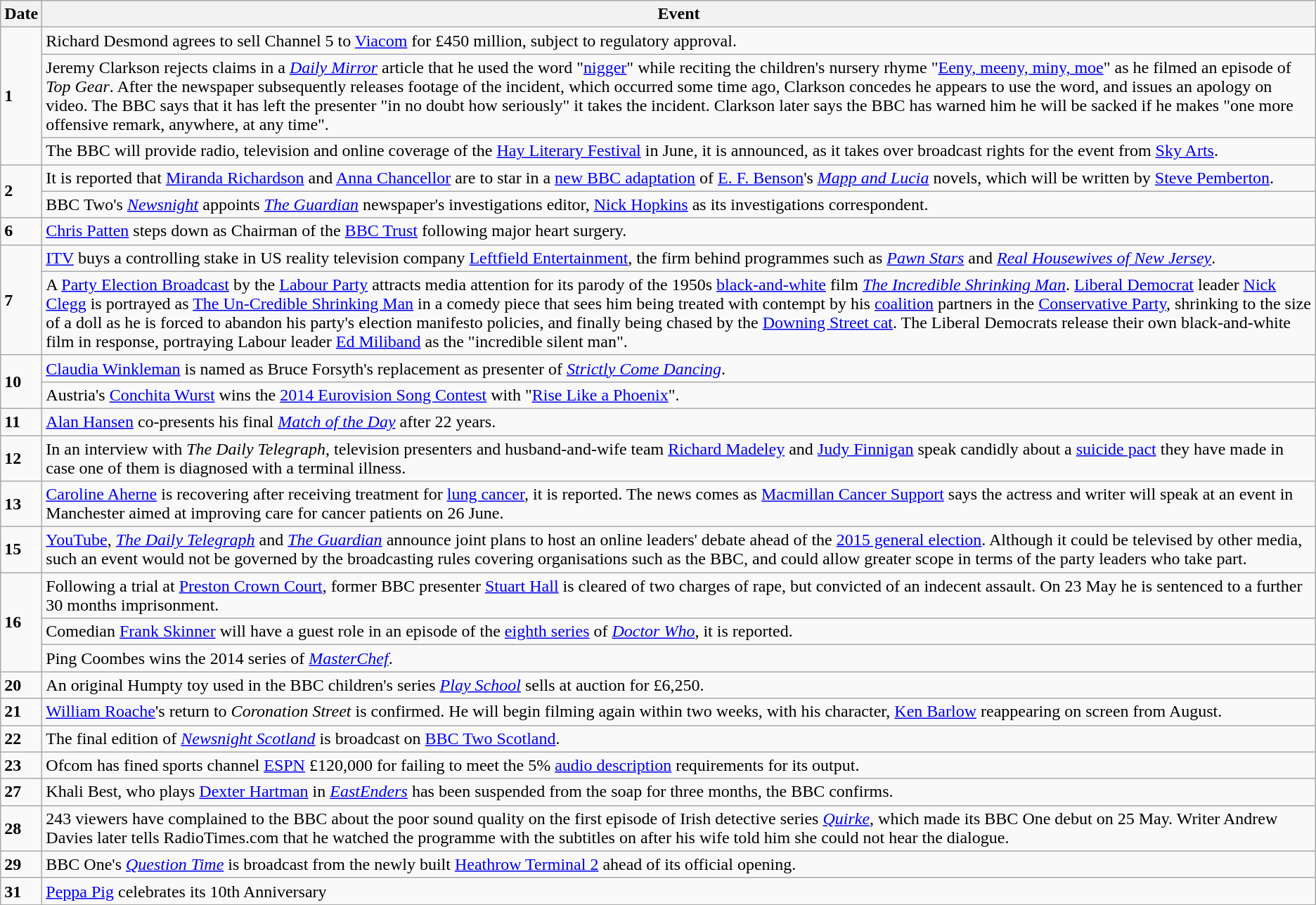<table class="wikitable">
<tr>
<th>Date</th>
<th>Event</th>
</tr>
<tr>
<td rowspan=3><strong>1</strong></td>
<td>Richard Desmond agrees to sell Channel 5 to <a href='#'>Viacom</a> for £450 million, subject to regulatory approval.</td>
</tr>
<tr>
<td>Jeremy Clarkson rejects claims in a <em><a href='#'>Daily Mirror</a></em> article that he used the word "<a href='#'>nigger</a>" while reciting the children's nursery rhyme "<a href='#'>Eeny, meeny, miny, moe</a>" as he filmed an episode of <em>Top Gear</em>. After the newspaper subsequently releases footage of the incident, which occurred some time ago, Clarkson concedes he appears to use the word, and issues an apology on video. The BBC says that it has left the presenter "in no doubt how seriously" it takes the incident. Clarkson later says the BBC has warned him he will be sacked if he makes "one more offensive remark, anywhere, at any time".</td>
</tr>
<tr>
<td>The BBC will provide radio, television and online coverage of the <a href='#'>Hay Literary Festival</a> in June, it is announced, as it takes over broadcast rights for the event from <a href='#'>Sky Arts</a>.</td>
</tr>
<tr>
<td rowspan=2><strong>2</strong></td>
<td>It is reported that <a href='#'>Miranda Richardson</a> and <a href='#'>Anna Chancellor</a> are to star in a <a href='#'>new BBC adaptation</a> of <a href='#'>E. F. Benson</a>'s <em><a href='#'>Mapp and Lucia</a></em> novels, which will be written by <a href='#'>Steve Pemberton</a>.</td>
</tr>
<tr>
<td>BBC Two's <em><a href='#'>Newsnight</a></em> appoints <em><a href='#'>The Guardian</a></em> newspaper's investigations editor, <a href='#'>Nick Hopkins</a> as its investigations correspondent.</td>
</tr>
<tr>
<td><strong>6</strong></td>
<td><a href='#'>Chris Patten</a> steps down as Chairman of the <a href='#'>BBC Trust</a> following major heart surgery.</td>
</tr>
<tr>
<td rowspan=2><strong>7</strong></td>
<td><a href='#'>ITV</a> buys a controlling stake in US reality television company <a href='#'>Leftfield Entertainment</a>, the firm behind programmes such as <em><a href='#'>Pawn Stars</a></em> and <em><a href='#'>Real Housewives of New Jersey</a></em>.</td>
</tr>
<tr>
<td>A <a href='#'>Party Election Broadcast</a> by the <a href='#'>Labour Party</a> attracts media attention for its parody of the 1950s <a href='#'>black-and-white</a> film <em><a href='#'>The Incredible Shrinking Man</a></em>. <a href='#'>Liberal Democrat</a> leader <a href='#'>Nick Clegg</a> is portrayed as <a href='#'>The Un-Credible Shrinking Man</a> in a comedy piece that sees him being treated with contempt by his <a href='#'>coalition</a> partners in the <a href='#'>Conservative Party</a>, shrinking to the size of a doll as he is forced to abandon his party's election manifesto policies, and finally being chased by the <a href='#'>Downing Street cat</a>. The Liberal Democrats release their own black-and-white film in response, portraying Labour leader <a href='#'>Ed Miliband</a> as the "incredible silent man".</td>
</tr>
<tr>
<td rowspan=2><strong>10</strong></td>
<td><a href='#'>Claudia Winkleman</a> is named as Bruce Forsyth's replacement as presenter of <em><a href='#'>Strictly Come Dancing</a></em>.</td>
</tr>
<tr>
<td>Austria's <a href='#'>Conchita Wurst</a> wins the <a href='#'>2014 Eurovision Song Contest</a> with "<a href='#'>Rise Like a Phoenix</a>".</td>
</tr>
<tr>
<td><strong>11</strong></td>
<td><a href='#'>Alan Hansen</a> co-presents his final <em><a href='#'>Match of the Day</a></em> after 22 years.</td>
</tr>
<tr>
<td><strong>12</strong></td>
<td>In an interview with <em>The Daily Telegraph</em>, television presenters and husband-and-wife team <a href='#'>Richard Madeley</a> and <a href='#'>Judy Finnigan</a> speak candidly about a <a href='#'>suicide pact</a> they have made in case one of them is diagnosed with a terminal illness.</td>
</tr>
<tr>
<td><strong>13</strong></td>
<td><a href='#'>Caroline Aherne</a> is recovering after receiving treatment for <a href='#'>lung cancer</a>, it is reported. The news comes as <a href='#'>Macmillan Cancer Support</a> says the actress and writer will speak at an event in Manchester aimed at improving care for cancer patients on 26 June.</td>
</tr>
<tr>
<td><strong>15</strong></td>
<td><a href='#'>YouTube</a>, <em><a href='#'>The Daily Telegraph</a></em> and <em><a href='#'>The Guardian</a></em> announce joint plans to host an online leaders' debate ahead of the <a href='#'>2015 general election</a>. Although it could be televised by other media, such an event would not be governed by the broadcasting rules covering organisations such as the BBC, and could allow greater scope in terms of the party leaders who take part.</td>
</tr>
<tr>
<td rowspan=3><strong>16</strong></td>
<td>Following a trial at <a href='#'>Preston Crown Court</a>, former BBC presenter <a href='#'>Stuart Hall</a> is cleared of two charges of rape, but convicted of an indecent assault. On 23 May he is sentenced to a further 30 months imprisonment.</td>
</tr>
<tr>
<td>Comedian <a href='#'>Frank Skinner</a> will have a guest role in an episode of the <a href='#'>eighth series</a> of <em><a href='#'>Doctor Who</a></em>, it is reported.</td>
</tr>
<tr>
<td>Ping Coombes wins the 2014 series of <em><a href='#'>MasterChef</a></em>.</td>
</tr>
<tr>
<td><strong>20</strong></td>
<td>An original Humpty toy used in the BBC children's series <em><a href='#'>Play School</a></em> sells at auction for £6,250.</td>
</tr>
<tr>
<td><strong>21</strong></td>
<td><a href='#'>William Roache</a>'s return to <em>Coronation Street</em> is confirmed. He will begin filming again within two weeks, with his character, <a href='#'>Ken Barlow</a> reappearing on screen from August.</td>
</tr>
<tr>
<td><strong>22</strong></td>
<td>The final edition of <em><a href='#'>Newsnight Scotland</a></em> is broadcast on <a href='#'>BBC Two Scotland</a>.</td>
</tr>
<tr>
<td><strong>23</strong></td>
<td>Ofcom has fined sports channel <a href='#'>ESPN</a> £120,000 for failing to meet the 5% <a href='#'>audio description</a> requirements for its output.</td>
</tr>
<tr>
<td><strong>27</strong></td>
<td>Khali Best, who plays <a href='#'>Dexter Hartman</a> in <em><a href='#'>EastEnders</a></em> has been suspended from the soap for three months, the BBC confirms.</td>
</tr>
<tr>
<td><strong>28</strong></td>
<td>243 viewers have complained to the BBC about the poor sound quality on the first episode of Irish detective series <em><a href='#'>Quirke</a></em>, which made its BBC One debut on 25 May. Writer Andrew Davies later tells RadioTimes.com that he watched the programme with the subtitles on after his wife told him she could not hear the dialogue.</td>
</tr>
<tr>
<td><strong>29</strong></td>
<td>BBC One's <em><a href='#'>Question Time</a></em> is broadcast from the newly built <a href='#'>Heathrow Terminal 2</a> ahead of its official opening.</td>
</tr>
<tr>
<td><strong>31</strong></td>
<td><a href='#'>Peppa Pig</a> celebrates its 10th Anniversary</td>
</tr>
</table>
